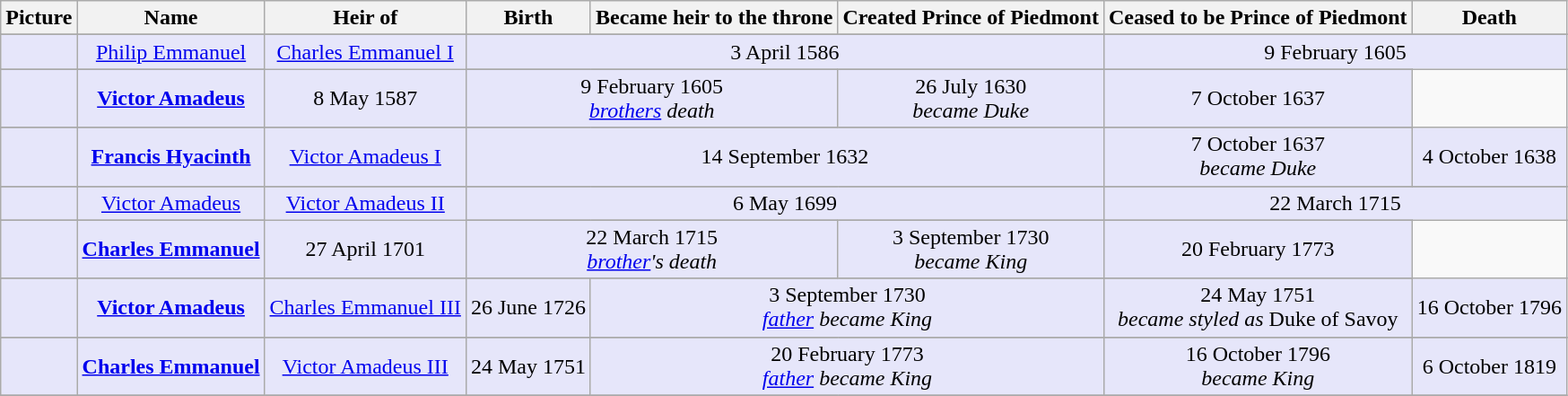<table class="wikitable">
<tr>
<th>Picture</th>
<th>Name</th>
<th>Heir of</th>
<th>Birth</th>
<th>Became heir to the throne</th>
<th>Created Prince of Piedmont</th>
<th>Ceased to be Prince of Piedmont</th>
<th>Death</th>
</tr>
<tr>
</tr>
<tr bgcolor=#E6E6FA>
<td align="center"></td>
<td align="center"><a href='#'>Philip Emmanuel</a></td>
<td align="center" rowspan="2"><a href='#'>Charles Emmanuel I</a></td>
<td align="center" colspan="3">3 April 1586</td>
<td align="center" colspan="2">9 February 1605</td>
</tr>
<tr>
</tr>
<tr bgcolor=#E6E6FA>
<td align="center"></td>
<td align="center"><strong><a href='#'>Victor Amadeus</a></strong></td>
<td align="center">8 May 1587</td>
<td align="center" colspan="2">9 February 1605<br><em><a href='#'>brothers</a> death</em></td>
<td align="center">26 July 1630<br><em>became Duke</em></td>
<td align="center">7 October 1637</td>
</tr>
<tr>
</tr>
<tr bgcolor=#E6E6FA>
<td align="center"></td>
<td align="center"><strong><a href='#'>Francis Hyacinth</a></strong></td>
<td align="center"><a href='#'>Victor Amadeus I</a></td>
<td align="center" colspan="3">14 September 1632</td>
<td align="center">7 October 1637<br><em>became Duke</em></td>
<td align="center">4 October 1638</td>
</tr>
<tr>
</tr>
<tr bgcolor=#E6E6FA>
<td align="center"></td>
<td align="center"><a href='#'>Victor Amadeus</a></td>
<td align="center" rowspan="2"><a href='#'>Victor Amadeus II</a></td>
<td align="center" colspan="3">6 May 1699</td>
<td align="center" colspan="2">22 March 1715</td>
</tr>
<tr>
</tr>
<tr bgcolor=#E6E6FA>
<td align="center"></td>
<td align="center"><strong><a href='#'>Charles Emmanuel</a></strong></td>
<td align="center">27 April 1701</td>
<td align="center" colspan="2">22 March 1715<br><em><a href='#'>brother</a>'s death</em></td>
<td align="center">3 September 1730<br><em>became King</em></td>
<td align="center">20 February 1773</td>
</tr>
<tr>
</tr>
<tr bgcolor=#E6E6FA>
<td align="center"></td>
<td align="center"><strong><a href='#'>Victor Amadeus</a></strong></td>
<td align="center"><a href='#'>Charles Emmanuel III</a></td>
<td align="center">26 June 1726</td>
<td align="center" colspan="2">3 September 1730<br><em><a href='#'>father</a> became King</em></td>
<td align="center">24 May 1751<br><em>became styled as</em> Duke of Savoy</td>
<td align="center">16 October 1796</td>
</tr>
<tr>
</tr>
<tr bgcolor=#E6E6FA>
<td align="center"></td>
<td align="center"><strong><a href='#'>Charles Emmanuel</a></strong></td>
<td align="center"><a href='#'>Victor Amadeus III</a></td>
<td align="center">24 May 1751</td>
<td align="center" colspan="2">20 February 1773<br><em><a href='#'>father</a> became King</em></td>
<td align="center">16 October 1796<br><em>became King</em></td>
<td align="center">6 October 1819</td>
</tr>
<tr>
</tr>
</table>
